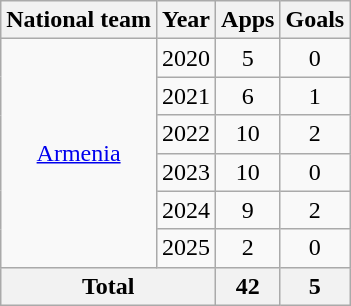<table class="wikitable" style="text-align:center">
<tr>
<th>National team</th>
<th>Year</th>
<th>Apps</th>
<th>Goals</th>
</tr>
<tr>
<td rowspan="6"><a href='#'>Armenia</a></td>
<td>2020</td>
<td>5</td>
<td>0</td>
</tr>
<tr>
<td>2021</td>
<td>6</td>
<td>1</td>
</tr>
<tr>
<td>2022</td>
<td>10</td>
<td>2</td>
</tr>
<tr>
<td>2023</td>
<td>10</td>
<td>0</td>
</tr>
<tr>
<td>2024</td>
<td>9</td>
<td>2</td>
</tr>
<tr>
<td>2025</td>
<td>2</td>
<td>0</td>
</tr>
<tr>
<th colspan="2">Total</th>
<th>42</th>
<th>5</th>
</tr>
</table>
